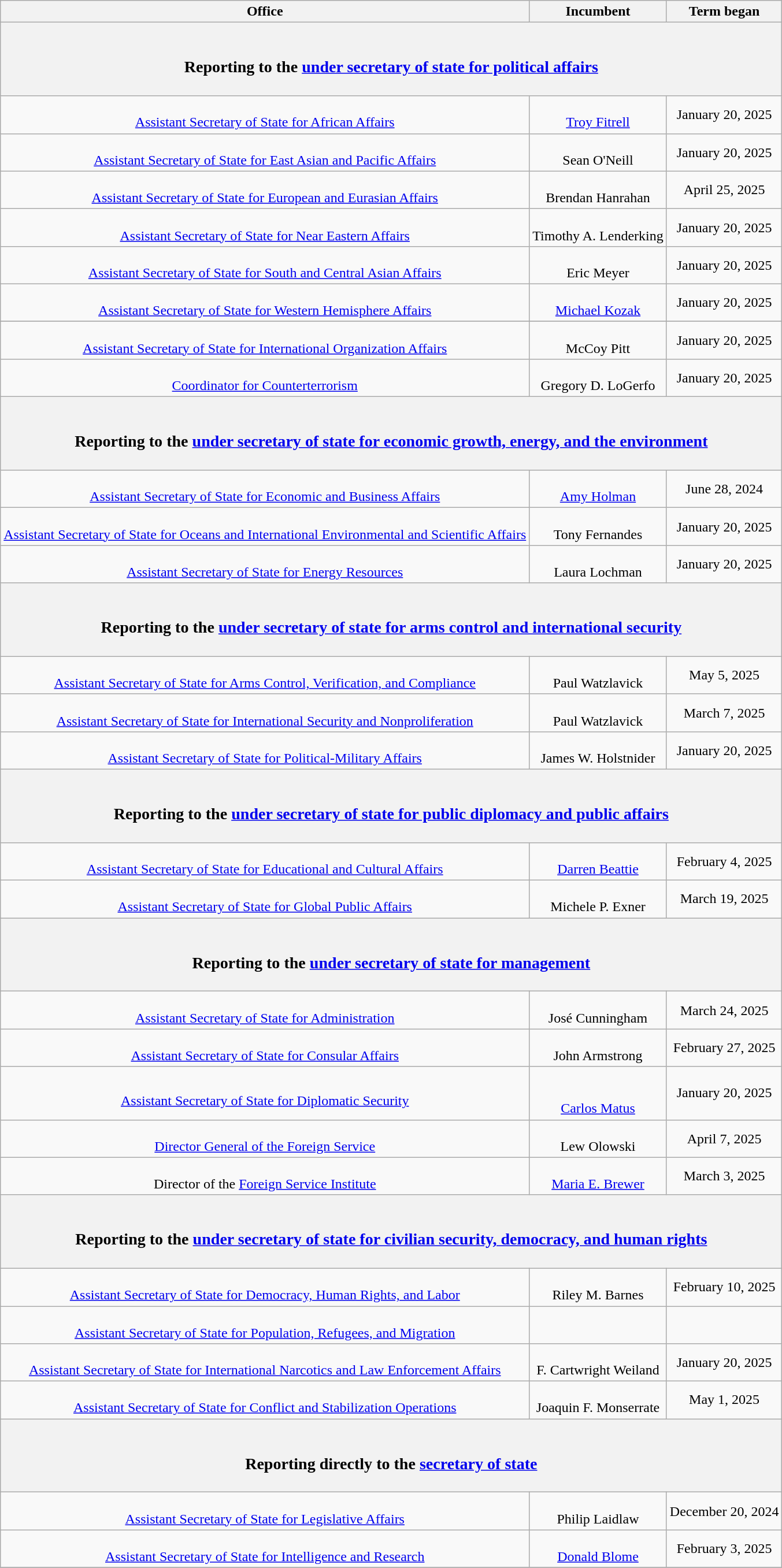<table class="wikitable sortable" style="text-align:center">
<tr>
<th>Office</th>
<th>Incumbent</th>
<th data-sort-type="date">Term began</th>
</tr>
<tr>
<th colspan="3"><br><h3>Reporting to the <a href='#'>under secretary of state for political affairs</a></h3></th>
</tr>
<tr>
<td data-sort-value="Assistant Secretary for African Affairs"><br><a href='#'>Assistant Secretary of State for African Affairs</a><br></td>
<td data-sort-value="Fitrell, Troy" align="center"><br><a href='#'>Troy Fitrell</a></td>
<td>January 20, 2025<br></td>
</tr>
<tr>
<td data-sort-value="Assistant Secretary for East Asian and Pacific Affairs"><br><a href='#'>Assistant Secretary of State for East Asian and Pacific Affairs</a><br></td>
<td data-sort-value="O'Neill, Sean" align="center"><br>Sean O'Neill</td>
<td>January 20, 2025<br></td>
</tr>
<tr>
<td data-sort-value="Assistant Secretary for European and Eurasian Affairs"><br><a href='#'>Assistant Secretary of State for European and Eurasian Affairs</a><br></td>
<td data-sort-value="Hanrahan, Brendan" align="center"><br>Brendan Hanrahan</td>
<td>April 25, 2025<br></td>
</tr>
<tr>
<td data-sort-value="Assistant Secretary for Near Eastern Affairs"><br><a href='#'>Assistant Secretary of State for Near Eastern Affairs</a><br></td>
<td data-sort-value="Lenderking, Timothy A." align="center"><br>Timothy A. Lenderking</td>
<td>January 20, 2025<br></td>
</tr>
<tr>
<td data-sort-value="Assistant Secretary for South and Central Asian Affairs"><br><a href='#'>Assistant Secretary of State for South and Central Asian Affairs</a><br></td>
<td data-sort-value="Meyer, Eric" align="center"><br>Eric Meyer</td>
<td>January 20, 2025<br></td>
</tr>
<tr>
<td data-sort-value="Assistant Secretary for Western Hemisphere Affairs"><br><a href='#'>Assistant Secretary of State for Western Hemisphere Affairs</a><br></td>
<td data-sort-value="Kozak, Michael" align="center"><br><a href='#'>Michael Kozak</a></td>
<td>January 20, 2025<br></td>
</tr>
<tr>
</tr>
<tr>
<td data-sort-value="Assistant Secretary for International Organization Affairs"><br><a href='#'>Assistant Secretary of State for International Organization Affairs</a><br></td>
<td data-sort-value="Pitt, McCoy" align="center"><br>McCoy Pitt</td>
<td>January 20, 2025<br></td>
</tr>
<tr>
<td data-sort-value="Coordinator for Counterterrorism"><br><a href='#'>Coordinator for Counterterrorism</a><br></td>
<td data-sort-value="LoGerfo, Gregory D." align="center"><br>Gregory D. LoGerfo</td>
<td>January 20, 2025<br></td>
</tr>
<tr>
<th colspan="3"><br><h3>Reporting to the <a href='#'>under secretary of state for economic growth, energy, and the environment</a></h3></th>
</tr>
<tr>
<td data-sort-value="Assistant Secretary for Economic Affairs"><br><a href='#'>Assistant Secretary of State for Economic and Business Affairs</a><br></td>
<td data-sort-value="Holman, Amy" align="center"><br><a href='#'>Amy Holman</a></td>
<td>June 28, 2024<br></td>
</tr>
<tr>
<td data-sort-value="Assistant Secretary for Oceans and International Environmental and Scientific Affairs"><br><a href='#'>Assistant Secretary of State for Oceans and International Environmental and Scientific Affairs</a><br></td>
<td data-sort-value="Fernandes, Tony" align="center"><br>Tony Fernandes</td>
<td>January 20, 2025<br></td>
</tr>
<tr>
<td data-sort-value="Assistant Secretary for  Energy Resources"><br><a href='#'>Assistant Secretary of State for Energy Resources</a><br></td>
<td data-sort-value="Lochman, Laura" align="center"><br>Laura Lochman</td>
<td>January 20, 2025<br></td>
</tr>
<tr>
<th colspan="3"><br><h3>Reporting to the <a href='#'>under secretary of state for arms control and international security</a></h3></th>
</tr>
<tr>
<td data-sort-value="Assistant Secretary for Arms Control, Verification, and Compliance"><br><a href='#'>Assistant Secretary of State for Arms Control, Verification, and Compliance</a><br></td>
<td data-sort-value="Watzlavick, Paul" align="center"><br>Paul Watzlavick</td>
<td>May 5, 2025<br></td>
</tr>
<tr>
<td data-sort-value="Assistant Secretary for International Security and Nonproliferation"><br><a href='#'>Assistant Secretary of State for International Security and Nonproliferation</a><br></td>
<td data-sort-value="Watzlavick, Paul" align="center"><br>Paul Watzlavick</td>
<td>March 7, 2025<br></td>
</tr>
<tr>
<td data-sort-value="Assistant Secretary for Political-Military Affairs"><br><a href='#'>Assistant Secretary of State for Political-Military Affairs</a><br></td>
<td data-sort-value="Holstnider, James W. " align="center"><br>James W. Holstnider</td>
<td>January 20, 2025<br></td>
</tr>
<tr>
<th colspan="3"><br><h3>Reporting to the <a href='#'>under secretary of state for public diplomacy and public affairs</a></h3></th>
</tr>
<tr>
<td data-sort-value="Assistant Secretary for Educational and Cultural Affairs"><br><a href='#'>Assistant Secretary of State for Educational and Cultural Affairs</a><br></td>
<td data-sort-value="Beattie, Darren" align="center"><br><a href='#'>Darren Beattie</a></td>
<td>February 4, 2025<br></td>
</tr>
<tr>
<td data-sort-value="Assistant Secretary for Global Public Affairs"><br><a href='#'>Assistant Secretary of State for Global Public Affairs</a><br></td>
<td data-sort-value="Exner, Michele P." align="center"><br>Michele P. Exner</td>
<td>March 19, 2025</td>
</tr>
<tr>
<th colspan="3"><br><h3>Reporting to the <a href='#'>under secretary of state for management</a></h3></th>
</tr>
<tr>
<td data-sort-value="Assistant Secretary for Administration"><br><a href='#'>Assistant Secretary of State for Administration</a><br></td>
<td data-sort-value="Cunnigham, José" align="center"><br>José Cunningham</td>
<td>March 24, 2025</td>
</tr>
<tr>
<td data-sort-value="Assistant Secretary for Consular Affairs"><br><a href='#'>Assistant Secretary of State for Consular Affairs</a><br></td>
<td data-sort-value=" Armstrong, John" align="center"><br>John Armstrong</td>
<td>February 27, 2025<br></td>
</tr>
<tr>
<td data-sort-value="Assistant Secretary for Diplomatic Security"><br><a href='#'>Assistant Secretary of State for Diplomatic Security</a><br></td>
<td data-sort-value="Matus, Carlos" align="center"><br><br><a href='#'>Carlos Matus</a></td>
<td>January 20, 2025<br></td>
</tr>
<tr>
<td data-sort-value="Director of Human Resources"><br><a href='#'>Director General of the Foreign Service</a><br></td>
<td data-sort-value="Olowski, Lew" align="center"><br>Lew Olowski</td>
<td>April 7, 2025<br></td>
</tr>
<tr>
<td data-sort-value="Director of Foreign Service Institute"><br>Director of the <a href='#'>Foreign Service Institute</a><br></td>
<td data-sort-value="Brewer, Maria E." align="center"><br><a href='#'>Maria E. Brewer</a></td>
<td>March 3, 2025<br></td>
</tr>
<tr>
<th colspan="3"><br><h3>Reporting to the <a href='#'>under secretary of state for civilian security, democracy, and human rights</a></h3></th>
</tr>
<tr>
<td data-sort-value="Assistant Secretary for Democracy, Human Rights, and Labor"><br><a href='#'>Assistant Secretary of State for Democracy, Human Rights, and Labor</a><br></td>
<td data-sort-value="Barnes, Riley M.," align="center"><br>Riley M. Barnes</td>
<td>February 10, 2025<br></td>
</tr>
<tr>
<td data-sort-value="Assistant Secretary for Population, Refugees, and Migration"><br><a href='#'>Assistant Secretary of State for Population, Refugees, and Migration</a><br></td>
<td></td>
<td></td>
</tr>
<tr>
<td data-sort-value="Assistant Secretary for International Narcotics and Law Enforcement"><br><a href='#'>Assistant Secretary of State for International Narcotics and Law Enforcement Affairs</a><br></td>
<td data-sort-value="Weiland, F. Cartwright," align="center"><br>F. Cartwright Weiland</td>
<td>January 20, 2025<br></td>
</tr>
<tr>
<td data-sort-value="Assistant Secretary for Conflict and Stabilization Operations"><br><a href='#'>Assistant Secretary of State for Conflict and Stabilization Operations</a><br></td>
<td data-sort-value="Monserrate, Joaquin F.," align="center"><br> Joaquin F. Monserrate</td>
<td>May 1, 2025<br></td>
</tr>
<tr>
<th colspan="3"><br><h3>Reporting directly to the <a href='#'>secretary of state</a></h3></th>
</tr>
<tr>
<td data-sort-value="Assistant Secretary for Legislative Affairs"><br><a href='#'>Assistant Secretary of State for Legislative Affairs</a><br></td>
<td data-sort-value="Laidlaw, Philip" align="center"><br>Philip Laidlaw</td>
<td>December 20, 2024<br></td>
</tr>
<tr>
<td data-sort-value="Assistant Secretary for Intelligence and Research"><br><a href='#'>Assistant Secretary of State for Intelligence and Research</a><br></td>
<td data-sort-value="Blome, Donald" align="center"><br><a href='#'>Donald Blome</a></td>
<td>February 3, 2025<br></td>
</tr>
<tr>
</tr>
</table>
